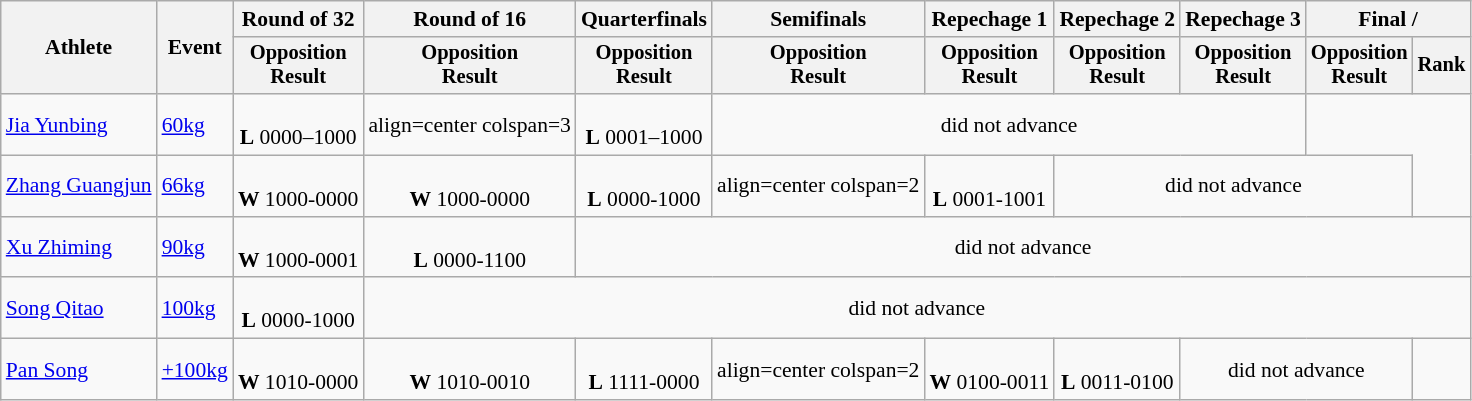<table class="wikitable" style="font-size:90%">
<tr>
<th rowspan="2">Athlete</th>
<th rowspan="2">Event</th>
<th>Round of 32</th>
<th>Round of 16</th>
<th>Quarterfinals</th>
<th>Semifinals</th>
<th>Repechage 1</th>
<th>Repechage 2</th>
<th>Repechage 3</th>
<th colspan=2>Final / </th>
</tr>
<tr style="font-size:95%">
<th>Opposition<br>Result</th>
<th>Opposition<br>Result</th>
<th>Opposition<br>Result</th>
<th>Opposition<br>Result</th>
<th>Opposition<br>Result</th>
<th>Opposition<br>Result</th>
<th>Opposition<br>Result</th>
<th>Opposition<br>Result</th>
<th>Rank</th>
</tr>
<tr>
<td align=left><a href='#'>Jia Yunbing</a></td>
<td align=left><a href='#'>60kg</a></td>
<td align=center><br><strong>L</strong> 0000–1000</td>
<td>align=center colspan=3 </td>
<td align=center><br><strong>L</strong> 0001–1000</td>
<td align=center colspan=4>did not advance</td>
</tr>
<tr>
<td align=left><a href='#'>Zhang Guangjun</a></td>
<td align=left><a href='#'>66kg</a></td>
<td align=center><br><strong>W</strong> 1000-0000</td>
<td align=center><br><strong>W</strong> 1000-0000</td>
<td align=center><br><strong>L</strong> 0000-1000</td>
<td>align=center colspan=2 </td>
<td align=center><br><strong>L</strong> 0001-1001</td>
<td align=center colspan=3>did not advance</td>
</tr>
<tr>
<td align=left><a href='#'>Xu Zhiming</a></td>
<td align=left><a href='#'>90kg</a></td>
<td align=center><br><strong>W</strong> 1000-0001</td>
<td align=center><br><strong>L</strong> 0000-1100</td>
<td align=center colspan=7>did not advance</td>
</tr>
<tr>
<td align=left><a href='#'>Song Qitao</a></td>
<td align=left><a href='#'>100kg</a></td>
<td align=center><br><strong>L</strong> 0000-1000</td>
<td align=center colspan=8>did not advance</td>
</tr>
<tr>
<td align=left><a href='#'>Pan Song</a></td>
<td align=left><a href='#'>+100kg</a></td>
<td align=center><br><strong>W</strong> 1010-0000</td>
<td align=center><br><strong>W</strong> 1010-0010</td>
<td align=center><br><strong>L</strong> 1111-0000</td>
<td>align=center colspan=2 </td>
<td align=center><br><strong>W</strong> 0100-0011</td>
<td align=center><br><strong>L</strong> 0011-0100</td>
<td align=center colspan=2>did not advance</td>
</tr>
</table>
